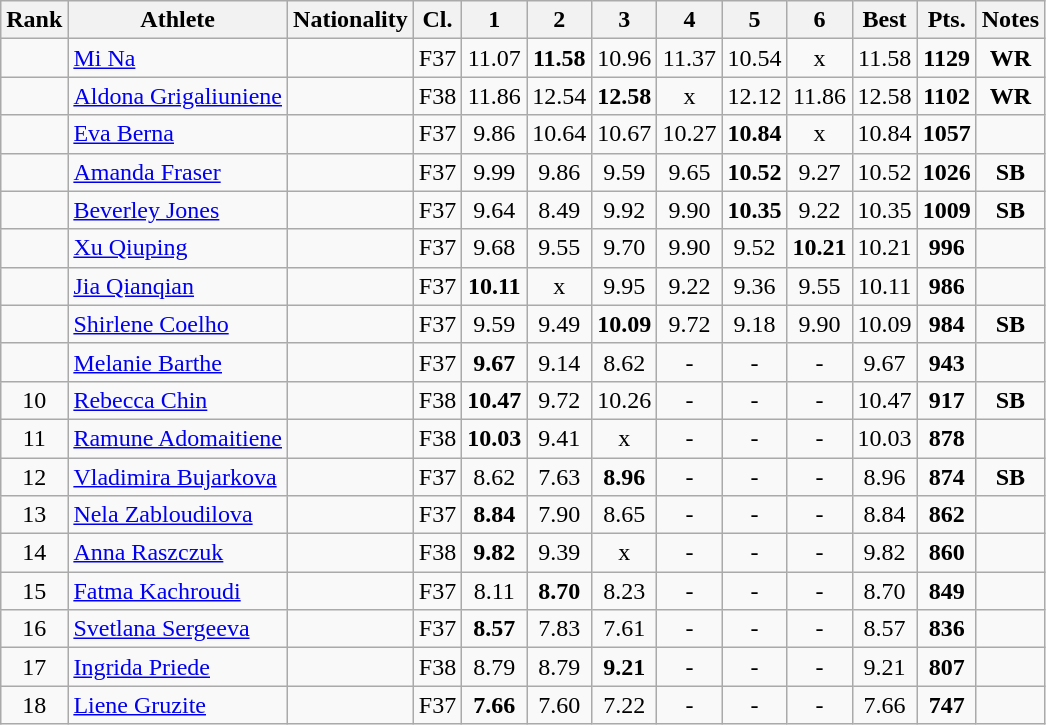<table class="wikitable sortable" style="text-align:center">
<tr>
<th>Rank</th>
<th>Athlete</th>
<th>Nationality</th>
<th>Cl.</th>
<th class="unsortable">1</th>
<th class="unsortable">2</th>
<th class="unsortable">3</th>
<th class="unsortable">4</th>
<th class="unsortable">5</th>
<th class="unsortable">6</th>
<th>Best</th>
<th>Pts.</th>
<th>Notes</th>
</tr>
<tr>
<td></td>
<td style="text-align:left;"><a href='#'>Mi Na</a></td>
<td style="text-align:left;"></td>
<td>F37</td>
<td>11.07</td>
<td><strong>11.58</strong></td>
<td>10.96</td>
<td>11.37</td>
<td>10.54</td>
<td>x</td>
<td>11.58</td>
<td><strong>1129</strong></td>
<td><strong>WR</strong></td>
</tr>
<tr>
<td></td>
<td style="text-align:left;"><a href='#'>Aldona Grigaliuniene</a></td>
<td style="text-align:left;"></td>
<td>F38</td>
<td>11.86</td>
<td>12.54</td>
<td><strong>12.58</strong></td>
<td>x</td>
<td>12.12</td>
<td>11.86</td>
<td>12.58</td>
<td><strong>1102</strong></td>
<td><strong>WR</strong></td>
</tr>
<tr>
<td></td>
<td style="text-align:left;"><a href='#'>Eva Berna</a></td>
<td style="text-align:left;"></td>
<td>F37</td>
<td>9.86</td>
<td>10.64</td>
<td>10.67</td>
<td>10.27</td>
<td><strong>10.84</strong></td>
<td>x</td>
<td>10.84</td>
<td><strong>1057</strong></td>
<td></td>
</tr>
<tr>
<td></td>
<td style="text-align:left;"><a href='#'>Amanda Fraser</a></td>
<td style="text-align:left;"></td>
<td>F37</td>
<td>9.99</td>
<td>9.86</td>
<td>9.59</td>
<td>9.65</td>
<td><strong>10.52</strong></td>
<td>9.27</td>
<td>10.52</td>
<td><strong>1026</strong></td>
<td><strong>SB</strong></td>
</tr>
<tr>
<td></td>
<td style="text-align:left;"><a href='#'>Beverley Jones</a></td>
<td style="text-align:left;"></td>
<td>F37</td>
<td>9.64</td>
<td>8.49</td>
<td>9.92</td>
<td>9.90</td>
<td><strong>10.35</strong></td>
<td>9.22</td>
<td>10.35</td>
<td><strong>1009</strong></td>
<td><strong>SB</strong></td>
</tr>
<tr>
<td></td>
<td style="text-align:left;"><a href='#'>Xu Qiuping</a></td>
<td style="text-align:left;"></td>
<td>F37</td>
<td>9.68</td>
<td>9.55</td>
<td>9.70</td>
<td>9.90</td>
<td>9.52</td>
<td><strong>10.21</strong></td>
<td>10.21</td>
<td><strong>996</strong></td>
<td></td>
</tr>
<tr>
<td></td>
<td style="text-align:left;"><a href='#'>Jia Qianqian</a></td>
<td style="text-align:left;"></td>
<td>F37</td>
<td><strong>10.11</strong></td>
<td>x</td>
<td>9.95</td>
<td>9.22</td>
<td>9.36</td>
<td>9.55</td>
<td>10.11</td>
<td><strong>986</strong></td>
<td></td>
</tr>
<tr>
<td></td>
<td style="text-align:left;"><a href='#'>Shirlene Coelho</a></td>
<td style="text-align:left;"></td>
<td>F37</td>
<td>9.59</td>
<td>9.49</td>
<td><strong>10.09</strong></td>
<td>9.72</td>
<td>9.18</td>
<td>9.90</td>
<td>10.09</td>
<td><strong>984</strong></td>
<td><strong>SB</strong></td>
</tr>
<tr>
<td></td>
<td style="text-align:left;"><a href='#'>Melanie Barthe</a></td>
<td style="text-align:left;"></td>
<td>F37</td>
<td><strong>9.67</strong></td>
<td>9.14</td>
<td>8.62</td>
<td>-</td>
<td>-</td>
<td>-</td>
<td>9.67</td>
<td><strong>943</strong></td>
<td></td>
</tr>
<tr>
<td>10</td>
<td style="text-align:left;"><a href='#'>Rebecca Chin</a></td>
<td style="text-align:left;"></td>
<td>F38</td>
<td><strong>10.47</strong></td>
<td>9.72</td>
<td>10.26</td>
<td>-</td>
<td>-</td>
<td>-</td>
<td>10.47</td>
<td><strong>917</strong></td>
<td><strong>SB</strong></td>
</tr>
<tr>
<td>11</td>
<td style="text-align:left;"><a href='#'>Ramune Adomaitiene</a></td>
<td style="text-align:left;"></td>
<td>F38</td>
<td><strong>10.03</strong></td>
<td>9.41</td>
<td>x</td>
<td>-</td>
<td>-</td>
<td>-</td>
<td>10.03</td>
<td><strong>878</strong></td>
<td></td>
</tr>
<tr>
<td>12</td>
<td style="text-align:left;"><a href='#'>Vladimira Bujarkova</a></td>
<td style="text-align:left;"></td>
<td>F37</td>
<td>8.62</td>
<td>7.63</td>
<td><strong>8.96</strong></td>
<td>-</td>
<td>-</td>
<td>-</td>
<td>8.96</td>
<td><strong>874</strong></td>
<td><strong>SB</strong></td>
</tr>
<tr>
<td>13</td>
<td style="text-align:left;"><a href='#'>Nela Zabloudilova</a></td>
<td style="text-align:left;"></td>
<td>F37</td>
<td><strong>8.84</strong></td>
<td>7.90</td>
<td>8.65</td>
<td>-</td>
<td>-</td>
<td>-</td>
<td>8.84</td>
<td><strong>862</strong></td>
<td></td>
</tr>
<tr>
<td>14</td>
<td style="text-align:left;"><a href='#'>Anna Raszczuk</a></td>
<td style="text-align:left;"></td>
<td>F38</td>
<td><strong>9.82</strong></td>
<td>9.39</td>
<td>x</td>
<td>-</td>
<td>-</td>
<td>-</td>
<td>9.82</td>
<td><strong>860</strong></td>
<td></td>
</tr>
<tr>
<td>15</td>
<td style="text-align:left;"><a href='#'>Fatma Kachroudi</a></td>
<td style="text-align:left;"></td>
<td>F37</td>
<td>8.11</td>
<td><strong>8.70</strong></td>
<td>8.23</td>
<td>-</td>
<td>-</td>
<td>-</td>
<td>8.70</td>
<td><strong>849</strong></td>
<td></td>
</tr>
<tr>
<td>16</td>
<td style="text-align:left;"><a href='#'>Svetlana Sergeeva</a></td>
<td style="text-align:left;"></td>
<td>F37</td>
<td><strong>8.57</strong></td>
<td>7.83</td>
<td>7.61</td>
<td>-</td>
<td>-</td>
<td>-</td>
<td>8.57</td>
<td><strong>836</strong></td>
<td></td>
</tr>
<tr>
<td>17</td>
<td style="text-align:left;"><a href='#'>Ingrida Priede</a></td>
<td style="text-align:left;"></td>
<td>F38</td>
<td>8.79</td>
<td>8.79</td>
<td><strong>9.21</strong></td>
<td>-</td>
<td>-</td>
<td>-</td>
<td>9.21</td>
<td><strong>807</strong></td>
<td></td>
</tr>
<tr>
<td>18</td>
<td style="text-align:left;"><a href='#'>Liene Gruzite</a></td>
<td style="text-align:left;"></td>
<td>F37</td>
<td><strong>7.66</strong></td>
<td>7.60</td>
<td>7.22</td>
<td>-</td>
<td>-</td>
<td>-</td>
<td>7.66</td>
<td><strong>747</strong></td>
<td></td>
</tr>
</table>
